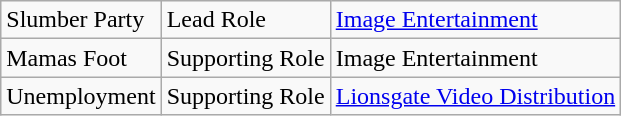<table class="wikitable">
<tr>
<td>Slumber Party</td>
<td>Lead Role</td>
<td><a href='#'>Image Entertainment</a></td>
</tr>
<tr>
<td>Mamas Foot</td>
<td>Supporting Role</td>
<td>Image Entertainment</td>
</tr>
<tr>
<td>Unemployment</td>
<td>Supporting Role</td>
<td><a href='#'>Lionsgate Video Distribution</a></td>
</tr>
</table>
